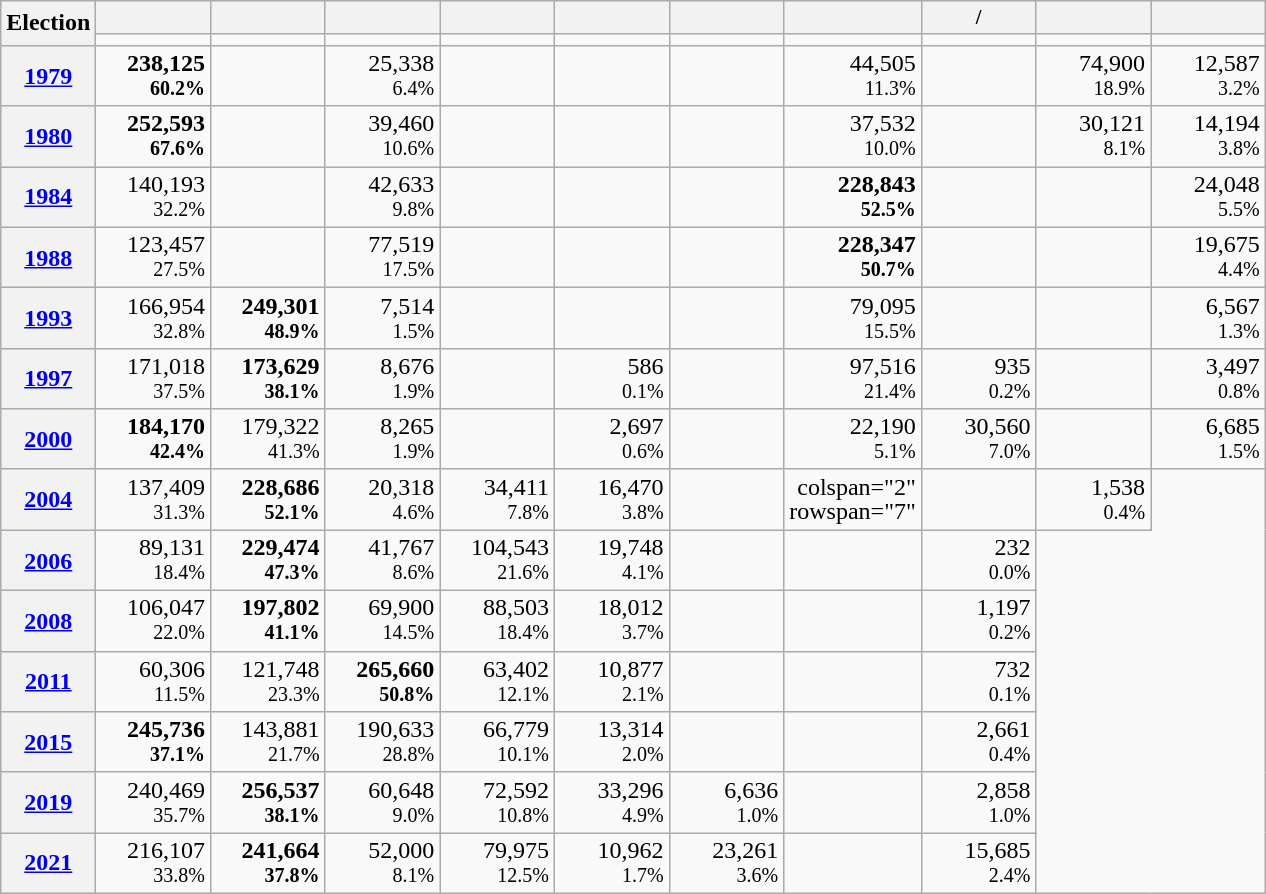<table class="wikitable" style="text-align:right; line-height:16px">
<tr>
<th rowspan="2">Election</th>
<th width="70" style="font-size:85%"></th>
<th width="70" style="font-size:85%"></th>
<th width="70" style="font-size:85%"></th>
<th width="70" style="font-size:85%"></th>
<th width="70" style="font-size:85%"></th>
<th width="70" style="font-size:85%"></th>
<th width="70" style="font-size:85%"></th>
<th width="70" style="font-size:85%"> /<br></th>
<th width="70" style="font-size:85%"></th>
<th width="70" style="font-size:85%"></th>
</tr>
<tr>
<td></td>
<td></td>
<td></td>
<td></td>
<td></td>
<td></td>
<td></td>
<td></td>
<td></td>
<td></td>
</tr>
<tr>
<th scope="row"><a href='#'>1979</a></th>
<td><strong>238,125<br><small>60.2%</small></strong></td>
<td></td>
<td>25,338<br><small>6.4%</small></td>
<td></td>
<td></td>
<td></td>
<td>44,505<br><small>11.3%</small></td>
<td></td>
<td>74,900<br><small>18.9%</small></td>
<td>12,587<br><small>3.2%</small></td>
</tr>
<tr>
<th scope="row"><a href='#'>1980</a></th>
<td><strong>252,593<br><small>67.6%</small></strong></td>
<td></td>
<td>39,460<br><small>10.6%</small></td>
<td></td>
<td></td>
<td></td>
<td>37,532<br><small>10.0%</small></td>
<td></td>
<td>30,121<br><small>8.1%</small></td>
<td>14,194<br><small>3.8%</small></td>
</tr>
<tr>
<th scope="row"><a href='#'>1984</a></th>
<td>140,193<br><small>32.2%</small></td>
<td></td>
<td>42,633<br><small>9.8%</small></td>
<td></td>
<td></td>
<td></td>
<td><strong>228,843<br><small>52.5%</small></strong></td>
<td></td>
<td></td>
<td>24,048<br><small>5.5%</small></td>
</tr>
<tr>
<th scope="row"><a href='#'>1988</a></th>
<td>123,457<br><small>27.5%</small></td>
<td></td>
<td>77,519<br><small>17.5%</small></td>
<td></td>
<td></td>
<td></td>
<td><strong>228,347<br><small>50.7%</small></strong></td>
<td></td>
<td></td>
<td>19,675<br><small>4.4%</small></td>
</tr>
<tr>
<th scope="row"><a href='#'>1993</a></th>
<td>166,954<br><small>32.8%</small></td>
<td><strong>249,301<br><small>48.9%</small></strong></td>
<td>7,514<br><small>1.5%</small></td>
<td></td>
<td></td>
<td></td>
<td>79,095<br><small>15.5%</small></td>
<td></td>
<td></td>
<td>6,567<br><small>1.3%</small></td>
</tr>
<tr>
<th scope="row"><a href='#'>1997</a></th>
<td>171,018<br><small>37.5%</small></td>
<td><strong>173,629<br><small>38.1%</small></strong></td>
<td>8,676<br><small>1.9%</small></td>
<td></td>
<td>586<br><small>0.1%</small></td>
<td></td>
<td>97,516<br><small>21.4%</small></td>
<td>935<br><small>0.2%</small></td>
<td></td>
<td>3,497<br><small>0.8%</small></td>
</tr>
<tr>
<th scope="row"><a href='#'>2000</a></th>
<td><strong>184,170<br><small>42.4%</small></strong></td>
<td>179,322<br><small>41.3%</small></td>
<td>8,265<br><small>1.9%</small></td>
<td></td>
<td>2,697<br><small>0.6%</small></td>
<td></td>
<td>22,190<br><small>5.1%</small></td>
<td>30,560<br><small>7.0%</small></td>
<td></td>
<td>6,685<br><small>1.5%</small></td>
</tr>
<tr>
<th scope="row"><a href='#'>2004</a></th>
<td>137,409<br><small>31.3%</small></td>
<td><strong>228,686<br><small>52.1%</small></strong></td>
<td>20,318<br><small>4.6%</small></td>
<td>34,411<br><small>7.8%</small></td>
<td>16,470<br><small>3.8%</small></td>
<td></td>
<td>colspan="2" rowspan="7" </td>
<td></td>
<td>1,538<br><small>0.4%</small></td>
</tr>
<tr>
<th scope="row"><a href='#'>2006</a></th>
<td>89,131<br><small>18.4%</small></td>
<td><strong>229,474<br><small>47.3%</small></strong></td>
<td>41,767<br><small>8.6%</small></td>
<td>104,543<br><small>21.6%</small></td>
<td>19,748<br><small>4.1%</small></td>
<td></td>
<td></td>
<td>232<br><small>0.0%</small></td>
</tr>
<tr>
<th scope="row"><a href='#'>2008</a></th>
<td>106,047<br><small>22.0%</small></td>
<td><strong>197,802<br><small>41.1%</small></strong></td>
<td>69,900<br><small>14.5%</small></td>
<td>88,503<br><small>18.4%</small></td>
<td>18,012<br><small>3.7%</small></td>
<td></td>
<td></td>
<td>1,197<br><small>0.2%</small></td>
</tr>
<tr>
<th scope="row"><a href='#'>2011</a></th>
<td>60,306<br><small>11.5%</small></td>
<td>121,748<br><small>23.3%</small></td>
<td><strong>265,660<br><small>50.8%</small></strong></td>
<td>63,402<br><small>12.1%</small></td>
<td>10,877<br><small>2.1%</small></td>
<td></td>
<td></td>
<td>732<br><small>0.1%</small></td>
</tr>
<tr>
<th scope="row"><a href='#'>2015</a></th>
<td><strong>245,736<br><small>37.1%</small></strong></td>
<td>143,881<br><small>21.7%</small></td>
<td>190,633<br><small>28.8%</small></td>
<td>66,779<br><small>10.1%</small></td>
<td>13,314<br><small>2.0%</small></td>
<td></td>
<td></td>
<td>2,661<br><small>0.4%</small></td>
</tr>
<tr>
<th scope="row"><a href='#'>2019</a></th>
<td>240,469<br><small>35.7%</small></td>
<td><strong>256,537<br><small>38.1%</small></strong></td>
<td>60,648<br><small>9.0%</small></td>
<td>72,592<br><small>10.8%</small></td>
<td>33,296<br><small>4.9%</small></td>
<td>6,636<br><small>1.0%</small></td>
<td></td>
<td>2,858<br><small>1.0%</small></td>
</tr>
<tr>
<th scope="row"><a href='#'>2021</a></th>
<td>216,107<br><small>33.8%</small></td>
<td><strong>241,664<br><small>37.8%</small></strong></td>
<td>52,000<br><small>8.1%</small></td>
<td>79,975<br><small>12.5%</small></td>
<td>10,962<br><small>1.7%</small></td>
<td>23,261<br><small>3.6%</small></td>
<td></td>
<td>15,685<br><small>2.4%</small></td>
</tr>
</table>
